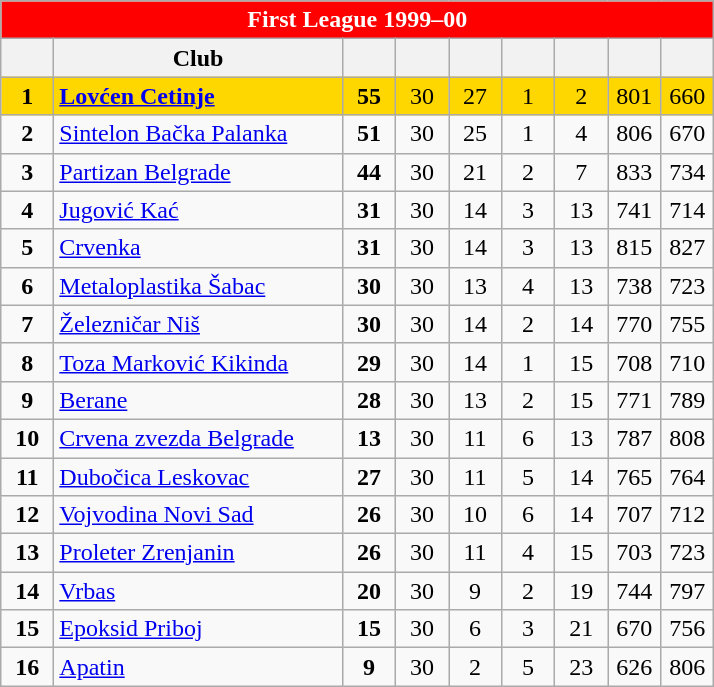<table class="wikitable" style="text-align:center">
<tr>
<th colspan=10 style="background:red;color:white;">First League 1999–00</th>
</tr>
<tr>
<th width=28></th>
<th width=185>Club</th>
<th width=28></th>
<th width=28></th>
<th width=28></th>
<th width=28></th>
<th width=28></th>
<th width=28></th>
<th width=28></th>
</tr>
<tr style="background:gold;">
<td><strong>1</strong></td>
<td align=left><strong><a href='#'>Lovćen Cetinje</a></strong></td>
<td><strong>55</strong></td>
<td>30</td>
<td>27</td>
<td>1</td>
<td>2</td>
<td>801</td>
<td>660</td>
</tr>
<tr>
<td><strong>2</strong></td>
<td align=left><a href='#'>Sintelon Bačka Palanka</a></td>
<td><strong>51</strong></td>
<td>30</td>
<td>25</td>
<td>1</td>
<td>4</td>
<td>806</td>
<td>670</td>
</tr>
<tr>
<td><strong>3</strong></td>
<td align=left><a href='#'>Partizan Belgrade</a></td>
<td><strong>44</strong></td>
<td>30</td>
<td>21</td>
<td>2</td>
<td>7</td>
<td>833</td>
<td>734</td>
</tr>
<tr>
<td><strong>4</strong></td>
<td align=left><a href='#'>Jugović Kać</a></td>
<td><strong>31</strong></td>
<td>30</td>
<td>14</td>
<td>3</td>
<td>13</td>
<td>741</td>
<td>714</td>
</tr>
<tr>
<td><strong>5</strong></td>
<td align=left><a href='#'>Crvenka</a></td>
<td><strong>31</strong></td>
<td>30</td>
<td>14</td>
<td>3</td>
<td>13</td>
<td>815</td>
<td>827</td>
</tr>
<tr>
<td><strong>6</strong></td>
<td align=left><a href='#'>Metaloplastika Šabac</a></td>
<td><strong>30</strong></td>
<td>30</td>
<td>13</td>
<td>4</td>
<td>13</td>
<td>738</td>
<td>723</td>
</tr>
<tr>
<td><strong>7</strong></td>
<td align=left><a href='#'>Železničar Niš</a></td>
<td><strong>30</strong></td>
<td>30</td>
<td>14</td>
<td>2</td>
<td>14</td>
<td>770</td>
<td>755</td>
</tr>
<tr>
<td><strong>8</strong></td>
<td align=left><a href='#'>Toza Marković Kikinda</a></td>
<td><strong>29</strong></td>
<td>30</td>
<td>14</td>
<td>1</td>
<td>15</td>
<td>708</td>
<td>710</td>
</tr>
<tr>
<td><strong>9</strong></td>
<td align=left><a href='#'>Berane</a></td>
<td><strong>28</strong></td>
<td>30</td>
<td>13</td>
<td>2</td>
<td>15</td>
<td>771</td>
<td>789</td>
</tr>
<tr>
<td><strong>10</strong></td>
<td align=left><a href='#'>Crvena zvezda Belgrade</a></td>
<td><strong>13</strong></td>
<td>30</td>
<td>11</td>
<td>6</td>
<td>13</td>
<td>787</td>
<td>808</td>
</tr>
<tr>
<td><strong>11</strong></td>
<td align=left><a href='#'>Dubočica Leskovac</a></td>
<td><strong>27</strong></td>
<td>30</td>
<td>11</td>
<td>5</td>
<td>14</td>
<td>765</td>
<td>764</td>
</tr>
<tr>
<td><strong>12</strong></td>
<td align=left><a href='#'>Vojvodina Novi Sad</a></td>
<td><strong>26</strong></td>
<td>30</td>
<td>10</td>
<td>6</td>
<td>14</td>
<td>707</td>
<td>712</td>
</tr>
<tr>
<td><strong>13</strong></td>
<td align=left><a href='#'>Proleter Zrenjanin</a></td>
<td><strong>26</strong></td>
<td>30</td>
<td>11</td>
<td>4</td>
<td>15</td>
<td>703</td>
<td>723</td>
</tr>
<tr>
<td><strong>14</strong></td>
<td align=left><a href='#'>Vrbas</a></td>
<td><strong>20</strong></td>
<td>30</td>
<td>9</td>
<td>2</td>
<td>19</td>
<td>744</td>
<td>797</td>
</tr>
<tr>
<td><strong>15</strong></td>
<td align=left><a href='#'>Epoksid Priboj</a></td>
<td><strong>15</strong></td>
<td>30</td>
<td>6</td>
<td>3</td>
<td>21</td>
<td>670</td>
<td>756</td>
</tr>
<tr>
<td><strong>16</strong></td>
<td align=left><a href='#'>Apatin</a></td>
<td><strong>9</strong></td>
<td>30</td>
<td>2</td>
<td>5</td>
<td>23</td>
<td>626</td>
<td>806</td>
</tr>
</table>
